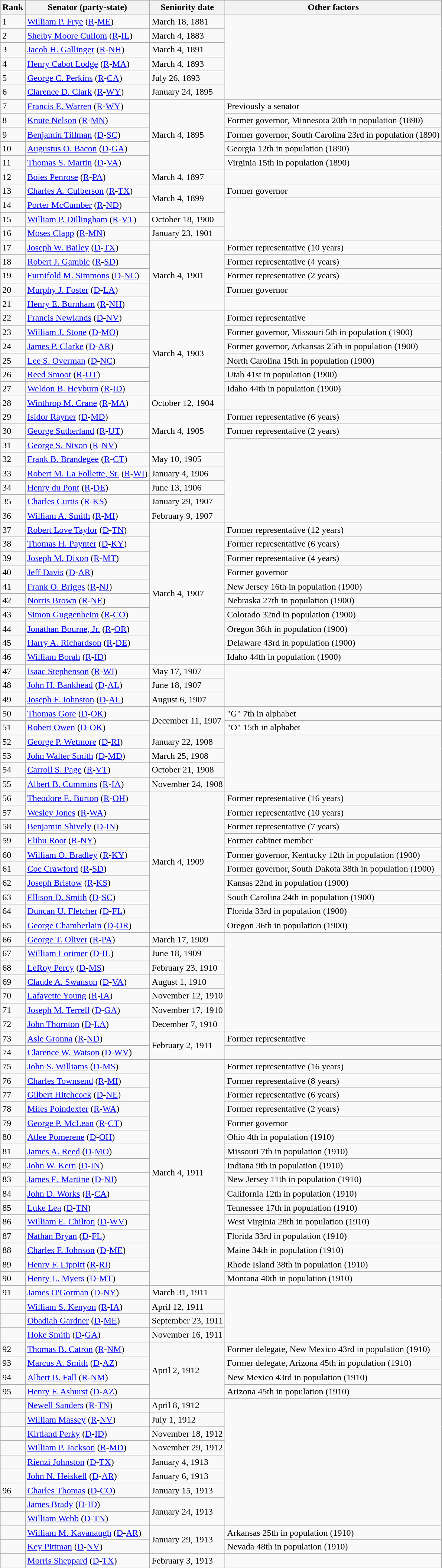<table class=wikitable>
<tr valign=bottom>
<th>Rank</th>
<th>Senator (party-state)</th>
<th>Seniority date</th>
<th>Other factors</th>
</tr>
<tr>
<td>1</td>
<td><a href='#'>William P. Frye</a> (<a href='#'>R</a>-<a href='#'>ME</a>)</td>
<td>March 18, 1881</td>
<td rowspan=6></td>
</tr>
<tr>
<td>2</td>
<td><a href='#'>Shelby Moore Cullom</a> (<a href='#'>R</a>-<a href='#'>IL</a>)</td>
<td>March 4, 1883</td>
</tr>
<tr>
<td>3</td>
<td><a href='#'>Jacob H. Gallinger</a> (<a href='#'>R</a>-<a href='#'>NH</a>)</td>
<td>March 4, 1891</td>
</tr>
<tr>
<td>4</td>
<td><a href='#'>Henry Cabot Lodge</a> (<a href='#'>R</a>-<a href='#'>MA</a>)</td>
<td>March 4, 1893</td>
</tr>
<tr>
<td>5</td>
<td><a href='#'>George C. Perkins</a> (<a href='#'>R</a>-<a href='#'>CA</a>)</td>
<td>July 26, 1893</td>
</tr>
<tr>
<td>6</td>
<td><a href='#'>Clarence D. Clark</a> (<a href='#'>R</a>-<a href='#'>WY</a>)</td>
<td>January 24, 1895</td>
</tr>
<tr>
<td>7</td>
<td><a href='#'>Francis E. Warren</a> (<a href='#'>R</a>-<a href='#'>WY</a>)</td>
<td rowspan=5>March 4, 1895</td>
<td>Previously a senator</td>
</tr>
<tr>
<td>8</td>
<td><a href='#'>Knute Nelson</a> (<a href='#'>R</a>-<a href='#'>MN</a>)</td>
<td>Former governor, Minnesota 20th in population (1890)</td>
</tr>
<tr>
<td>9</td>
<td><a href='#'>Benjamin Tillman</a> (<a href='#'>D</a>-<a href='#'>SC</a>)</td>
<td>Former governor, South Carolina 23rd in population (1890)</td>
</tr>
<tr>
<td>10</td>
<td><a href='#'>Augustus O. Bacon</a> (<a href='#'>D</a>-<a href='#'>GA</a>)</td>
<td>Georgia 12th in population (1890)</td>
</tr>
<tr>
<td>11</td>
<td><a href='#'>Thomas S. Martin</a> (<a href='#'>D</a>-<a href='#'>VA</a>)</td>
<td>Virginia 15th in population (1890)</td>
</tr>
<tr>
<td>12</td>
<td><a href='#'>Boies Penrose</a> (<a href='#'>R</a>-<a href='#'>PA</a>)</td>
<td>March 4, 1897</td>
<td></td>
</tr>
<tr>
<td>13</td>
<td><a href='#'>Charles A. Culberson</a> (<a href='#'>R</a>-<a href='#'>TX</a>)</td>
<td rowspan=2>March 4, 1899</td>
<td>Former governor</td>
</tr>
<tr>
<td>14</td>
<td><a href='#'>Porter McCumber</a> (<a href='#'>R</a>-<a href='#'>ND</a>)</td>
<td rowspan=3></td>
</tr>
<tr>
<td>15</td>
<td><a href='#'>William P. Dillingham</a> (<a href='#'>R</a>-<a href='#'>VT</a>)</td>
<td>October 18, 1900</td>
</tr>
<tr>
<td>16</td>
<td><a href='#'>Moses Clapp</a> (<a href='#'>R</a>-<a href='#'>MN</a>)</td>
<td>January 23, 1901</td>
</tr>
<tr>
<td>17</td>
<td><a href='#'>Joseph W. Bailey</a> (<a href='#'>D</a>-<a href='#'>TX</a>)</td>
<td rowspan=5>March 4, 1901</td>
<td>Former representative (10 years)</td>
</tr>
<tr>
<td>18</td>
<td><a href='#'>Robert J. Gamble</a> (<a href='#'>R</a>-<a href='#'>SD</a>)</td>
<td>Former representative (4 years)</td>
</tr>
<tr>
<td>19</td>
<td><a href='#'>Furnifold M. Simmons</a> (<a href='#'>D</a>-<a href='#'>NC</a>)</td>
<td>Former representative (2 years)</td>
</tr>
<tr>
<td>20</td>
<td><a href='#'>Murphy J. Foster</a> (<a href='#'>D</a>-<a href='#'>LA</a>)</td>
<td>Former governor</td>
</tr>
<tr>
<td>21</td>
<td><a href='#'>Henry E. Burnham</a> (<a href='#'>R</a>-<a href='#'>NH</a>)</td>
<td></td>
</tr>
<tr>
<td>22</td>
<td><a href='#'>Francis Newlands</a> (<a href='#'>D</a>-<a href='#'>NV</a>)</td>
<td rowspan=6>March 4, 1903</td>
<td>Former representative</td>
</tr>
<tr>
<td>23</td>
<td><a href='#'>William J. Stone</a> (<a href='#'>D</a>-<a href='#'>MO</a>)</td>
<td>Former governor, Missouri 5th in population (1900)</td>
</tr>
<tr>
<td>24</td>
<td><a href='#'>James P. Clarke</a> (<a href='#'>D</a>-<a href='#'>AR</a>)</td>
<td>Former governor, Arkansas 25th in population (1900)</td>
</tr>
<tr>
<td>25</td>
<td><a href='#'>Lee S. Overman</a> (<a href='#'>D</a>-<a href='#'>NC</a>)</td>
<td>North Carolina 15th in population (1900)</td>
</tr>
<tr>
<td>26</td>
<td><a href='#'>Reed Smoot</a> (<a href='#'>R</a>-<a href='#'>UT</a>)</td>
<td>Utah 41st in population (1900)</td>
</tr>
<tr>
<td>27</td>
<td><a href='#'>Weldon B. Heyburn</a> (<a href='#'>R</a>-<a href='#'>ID</a>)</td>
<td>Idaho 44th in population (1900)</td>
</tr>
<tr>
<td>28</td>
<td><a href='#'>Winthrop M. Crane</a> (<a href='#'>R</a>-<a href='#'>MA</a>)</td>
<td>October 12, 1904</td>
<td></td>
</tr>
<tr>
<td>29</td>
<td><a href='#'>Isidor Rayner</a> (<a href='#'>D</a>-<a href='#'>MD</a>)</td>
<td rowspan=3>March 4, 1905</td>
<td>Former representative (6 years)</td>
</tr>
<tr>
<td>30</td>
<td><a href='#'>George Sutherland</a> (<a href='#'>R</a>-<a href='#'>UT</a>)</td>
<td>Former representative (2 years)</td>
</tr>
<tr>
<td>31</td>
<td><a href='#'>George S. Nixon</a> (<a href='#'>R</a>-<a href='#'>NV</a>)</td>
<td rowspan=6></td>
</tr>
<tr>
<td>32</td>
<td><a href='#'>Frank B. Brandegee</a> (<a href='#'>R</a>-<a href='#'>CT</a>)</td>
<td>May 10, 1905</td>
</tr>
<tr>
<td>33</td>
<td><a href='#'>Robert M. La Follette, Sr.</a> (<a href='#'>R</a>-<a href='#'>WI</a>)</td>
<td>January 4, 1906</td>
</tr>
<tr>
<td>34</td>
<td><a href='#'>Henry du Pont</a> (<a href='#'>R</a>-<a href='#'>DE</a>)</td>
<td>June 13, 1906</td>
</tr>
<tr>
<td>35</td>
<td><a href='#'>Charles Curtis</a> (<a href='#'>R</a>-<a href='#'>KS</a>)</td>
<td>January 29, 1907</td>
</tr>
<tr>
<td>36</td>
<td><a href='#'>William A. Smith</a> (<a href='#'>R</a>-<a href='#'>MI</a>)</td>
<td>February 9, 1907</td>
</tr>
<tr>
<td>37</td>
<td><a href='#'>Robert Love Taylor</a> (<a href='#'>D</a>-<a href='#'>TN</a>)</td>
<td rowspan=10>March 4, 1907</td>
<td>Former representative (12 years)</td>
</tr>
<tr>
<td>38</td>
<td><a href='#'>Thomas H. Paynter</a> (<a href='#'>D</a>-<a href='#'>KY</a>)</td>
<td>Former representative (6 years)</td>
</tr>
<tr>
<td>39</td>
<td><a href='#'>Joseph M. Dixon</a> (<a href='#'>R</a>-<a href='#'>MT</a>)</td>
<td>Former representative (4 years)</td>
</tr>
<tr>
<td>40</td>
<td><a href='#'>Jeff Davis</a> (<a href='#'>D</a>-<a href='#'>AR</a>)</td>
<td>Former governor</td>
</tr>
<tr>
<td>41</td>
<td><a href='#'>Frank O. Briggs</a> (<a href='#'>R</a>-<a href='#'>NJ</a>)</td>
<td>New Jersey 16th in population (1900)</td>
</tr>
<tr>
<td>42</td>
<td><a href='#'>Norris Brown</a> (<a href='#'>R</a>-<a href='#'>NE</a>)</td>
<td>Nebraska 27th in population (1900)</td>
</tr>
<tr>
<td>43</td>
<td><a href='#'>Simon Guggenheim</a> (<a href='#'>R</a>-<a href='#'>CO</a>)</td>
<td>Colorado 32nd in population (1900)</td>
</tr>
<tr>
<td>44</td>
<td><a href='#'>Jonathan Bourne, Jr.</a> (<a href='#'>R</a>-<a href='#'>OR</a>)</td>
<td>Oregon 36th in population (1900)</td>
</tr>
<tr>
<td>45</td>
<td><a href='#'>Harry A. Richardson</a> (<a href='#'>R</a>-<a href='#'>DE</a>)</td>
<td>Delaware 43rd in population (1900)</td>
</tr>
<tr>
<td>46</td>
<td><a href='#'>William Borah</a> (<a href='#'>R</a>-<a href='#'>ID</a>)</td>
<td>Idaho 44th in population (1900)</td>
</tr>
<tr>
<td>47</td>
<td><a href='#'>Isaac Stephenson</a> (<a href='#'>R</a>-<a href='#'>WI</a>)</td>
<td>May 17, 1907</td>
<td rowspan=3></td>
</tr>
<tr>
<td>48</td>
<td><a href='#'>John H. Bankhead</a> (<a href='#'>D</a>-<a href='#'>AL</a>)</td>
<td>June 18, 1907</td>
</tr>
<tr>
<td>49</td>
<td><a href='#'>Joseph F. Johnston</a> (<a href='#'>D</a>-<a href='#'>AL</a>)</td>
<td>August 6, 1907</td>
</tr>
<tr>
<td>50</td>
<td><a href='#'>Thomas Gore</a> (<a href='#'>D</a>-<a href='#'>OK</a>)</td>
<td rowspan=2>December 11, 1907</td>
<td>"G" 7th in alphabet</td>
</tr>
<tr>
<td>51</td>
<td><a href='#'>Robert Owen</a> (<a href='#'>D</a>-<a href='#'>OK</a>)</td>
<td>"O" 15th in alphabet</td>
</tr>
<tr>
<td>52</td>
<td><a href='#'>George P. Wetmore</a> (<a href='#'>D</a>-<a href='#'>RI</a>)</td>
<td>January 22, 1908</td>
<td rowspan=4></td>
</tr>
<tr>
<td>53</td>
<td><a href='#'>John Walter Smith</a> (<a href='#'>D</a>-<a href='#'>MD</a>)</td>
<td>March 25, 1908</td>
</tr>
<tr>
<td>54</td>
<td><a href='#'>Carroll S. Page</a> (<a href='#'>R</a>-<a href='#'>VT</a>)</td>
<td>October 21, 1908</td>
</tr>
<tr>
<td>55</td>
<td><a href='#'>Albert B. Cummins</a> (<a href='#'>R</a>-<a href='#'>IA</a>)</td>
<td>November 24, 1908</td>
</tr>
<tr>
<td>56</td>
<td><a href='#'>Theodore E. Burton</a> (<a href='#'>R</a>-<a href='#'>OH</a>)</td>
<td rowspan=10>March 4, 1909</td>
<td>Former representative (16 years)</td>
</tr>
<tr>
<td>57</td>
<td><a href='#'>Wesley Jones</a> (<a href='#'>R</a>-<a href='#'>WA</a>)</td>
<td>Former representative (10 years)</td>
</tr>
<tr>
<td>58</td>
<td><a href='#'>Benjamin Shively</a> (<a href='#'>D</a>-<a href='#'>IN</a>)</td>
<td>Former representative (7 years)</td>
</tr>
<tr>
<td>59</td>
<td><a href='#'>Elihu Root</a> (<a href='#'>R</a>-<a href='#'>NY</a>)</td>
<td>Former cabinet member</td>
</tr>
<tr>
<td>60</td>
<td><a href='#'>William O. Bradley</a> (<a href='#'>R</a>-<a href='#'>KY</a>)</td>
<td>Former governor, Kentucky 12th in population (1900)</td>
</tr>
<tr>
<td>61</td>
<td><a href='#'>Coe Crawford</a> (<a href='#'>R</a>-<a href='#'>SD</a>)</td>
<td>Former governor, South Dakota 38th in population (1900)</td>
</tr>
<tr>
<td>62</td>
<td><a href='#'>Joseph Bristow</a> (<a href='#'>R</a>-<a href='#'>KS</a>)</td>
<td>Kansas 22nd in population (1900)</td>
</tr>
<tr>
<td>63</td>
<td><a href='#'>Ellison D. Smith</a> (<a href='#'>D</a>-<a href='#'>SC</a>)</td>
<td>South Carolina 24th in population (1900)</td>
</tr>
<tr>
<td>64</td>
<td><a href='#'>Duncan U. Fletcher</a> (<a href='#'>D</a>-<a href='#'>FL</a>)</td>
<td>Florida 33rd in population (1900)</td>
</tr>
<tr>
<td>65</td>
<td><a href='#'>George Chamberlain</a> (<a href='#'>D</a>-<a href='#'>OR</a>)</td>
<td>Oregon 36th in population (1900)</td>
</tr>
<tr>
<td>66</td>
<td><a href='#'>George T. Oliver</a> (<a href='#'>R</a>-<a href='#'>PA</a>)</td>
<td>March 17, 1909</td>
<td rowspan=7></td>
</tr>
<tr>
<td>67</td>
<td><a href='#'>William Lorimer</a> (<a href='#'>D</a>-<a href='#'>IL</a>)</td>
<td>June 18, 1909</td>
</tr>
<tr>
<td>68</td>
<td><a href='#'>LeRoy Percy</a> (<a href='#'>D</a>-<a href='#'>MS</a>)</td>
<td>February 23, 1910</td>
</tr>
<tr>
<td>69</td>
<td><a href='#'>Claude A. Swanson</a> (<a href='#'>D</a>-<a href='#'>VA</a>)</td>
<td>August 1, 1910</td>
</tr>
<tr>
<td>70</td>
<td><a href='#'>Lafayette Young</a> (<a href='#'>R</a>-<a href='#'>IA</a>)</td>
<td>November 12, 1910</td>
</tr>
<tr>
<td>71</td>
<td><a href='#'>Joseph M. Terrell</a> (<a href='#'>D</a>-<a href='#'>GA</a>)</td>
<td>November 17, 1910</td>
</tr>
<tr>
<td>72</td>
<td><a href='#'>John Thornton</a> (<a href='#'>D</a>-<a href='#'>LA</a>)</td>
<td>December 7, 1910</td>
</tr>
<tr>
<td>73</td>
<td><a href='#'>Asle Gronna</a> (<a href='#'>R</a>-<a href='#'>ND</a>)</td>
<td rowspan=2>February 2, 1911</td>
<td>Former representative</td>
</tr>
<tr>
<td>74</td>
<td><a href='#'>Clarence W. Watson</a> (<a href='#'>D</a>-<a href='#'>WV</a>)</td>
<td></td>
</tr>
<tr>
<td>75</td>
<td><a href='#'>John S. Williams</a> (<a href='#'>D</a>-<a href='#'>MS</a>)</td>
<td rowspan=16>March 4, 1911</td>
<td>Former representative (16 years)</td>
</tr>
<tr>
<td>76</td>
<td><a href='#'>Charles Townsend</a> (<a href='#'>R</a>-<a href='#'>MI</a>)</td>
<td>Former representative (8 years)</td>
</tr>
<tr>
<td>77</td>
<td><a href='#'>Gilbert Hitchcock</a> (<a href='#'>D</a>-<a href='#'>NE</a>)</td>
<td>Former representative (6 years)</td>
</tr>
<tr>
<td>78</td>
<td><a href='#'>Miles Poindexter</a> (<a href='#'>R</a>-<a href='#'>WA</a>)</td>
<td>Former representative (2 years)</td>
</tr>
<tr>
<td>79</td>
<td><a href='#'>George P. McLean</a> (<a href='#'>R</a>-<a href='#'>CT</a>)</td>
<td>Former governor</td>
</tr>
<tr>
<td>80</td>
<td><a href='#'>Atlee Pomerene</a> (<a href='#'>D</a>-<a href='#'>OH</a>)</td>
<td>Ohio 4th in population (1910)</td>
</tr>
<tr>
<td>81</td>
<td><a href='#'>James A. Reed</a> (<a href='#'>D</a>-<a href='#'>MO</a>)</td>
<td>Missouri 7th in population (1910)</td>
</tr>
<tr>
<td>82</td>
<td><a href='#'>John W. Kern</a> (<a href='#'>D</a>-<a href='#'>IN</a>)</td>
<td>Indiana 9th in population (1910)</td>
</tr>
<tr>
<td>83</td>
<td><a href='#'>James E. Martine</a> (<a href='#'>D</a>-<a href='#'>NJ</a>)</td>
<td>New Jersey 11th in population (1910)</td>
</tr>
<tr>
<td>84</td>
<td><a href='#'>John D. Works</a> (<a href='#'>R</a>-<a href='#'>CA</a>)</td>
<td>California 12th in population (1910)</td>
</tr>
<tr>
<td>85</td>
<td><a href='#'>Luke Lea</a> (<a href='#'>D</a>-<a href='#'>TN</a>)</td>
<td>Tennessee 17th in population (1910)</td>
</tr>
<tr>
<td>86</td>
<td><a href='#'>William E. Chilton</a> (<a href='#'>D</a>-<a href='#'>WV</a>)</td>
<td>West Virginia 28th in population (1910)</td>
</tr>
<tr>
<td>87</td>
<td><a href='#'>Nathan Bryan</a> (<a href='#'>D</a>-<a href='#'>FL</a>)</td>
<td>Florida 33rd in population (1910)</td>
</tr>
<tr>
<td>88</td>
<td><a href='#'>Charles F. Johnson</a> (<a href='#'>D</a>-<a href='#'>ME</a>)</td>
<td>Maine 34th in population (1910)</td>
</tr>
<tr>
<td>89</td>
<td><a href='#'>Henry F. Lippitt</a> (<a href='#'>R</a>-<a href='#'>RI</a>)</td>
<td>Rhode Island 38th in population (1910)</td>
</tr>
<tr>
<td>90</td>
<td><a href='#'>Henry L. Myers</a> (<a href='#'>D</a>-<a href='#'>MT</a>)</td>
<td>Montana 40th in population (1910)</td>
</tr>
<tr>
<td>91</td>
<td><a href='#'>James O'Gorman</a> (<a href='#'>D</a>-<a href='#'>NY</a>)</td>
<td>March 31, 1911</td>
<td rowspan=4></td>
</tr>
<tr>
<td></td>
<td><a href='#'>William S. Kenyon</a> (<a href='#'>R</a>-<a href='#'>IA</a>)</td>
<td>April 12, 1911</td>
</tr>
<tr>
<td></td>
<td><a href='#'>Obadiah Gardner</a> (<a href='#'>D</a>-<a href='#'>ME</a>) </td>
<td>September 23, 1911</td>
</tr>
<tr>
<td></td>
<td><a href='#'>Hoke Smith</a> (<a href='#'>D</a>-<a href='#'>GA</a>)</td>
<td>November 16, 1911</td>
</tr>
<tr>
<td>92</td>
<td><a href='#'>Thomas B. Catron</a> (<a href='#'>R</a>-<a href='#'>NM</a>)</td>
<td rowspan=4>April 2, 1912</td>
<td>Former delegate, New Mexico 43rd in population (1910)</td>
</tr>
<tr>
<td>93</td>
<td><a href='#'>Marcus A. Smith</a> (<a href='#'>D</a>-<a href='#'>AZ</a>)</td>
<td>Former delegate, Arizona 45th in population (1910)</td>
</tr>
<tr>
<td>94</td>
<td><a href='#'>Albert B. Fall</a> (<a href='#'>R</a>-<a href='#'>NM</a>)</td>
<td>New Mexico 43rd in population (1910)</td>
</tr>
<tr>
<td>95</td>
<td><a href='#'>Henry F. Ashurst</a> (<a href='#'>D</a>-<a href='#'>AZ</a>)</td>
<td>Arizona 45th in population (1910)</td>
</tr>
<tr>
<td></td>
<td><a href='#'>Newell Sanders</a> (<a href='#'>R</a>-<a href='#'>TN</a>)</td>
<td>April 8, 1912</td>
<td rowspan=9></td>
</tr>
<tr>
<td></td>
<td><a href='#'>William Massey</a> (<a href='#'>R</a>-<a href='#'>NV</a>)</td>
<td>July 1, 1912</td>
</tr>
<tr>
<td></td>
<td><a href='#'>Kirtland Perky</a> (<a href='#'>D</a>-<a href='#'>ID</a>)</td>
<td>November 18, 1912</td>
</tr>
<tr>
<td></td>
<td><a href='#'>William P. Jackson</a> (<a href='#'>R</a>-<a href='#'>MD</a>)</td>
<td>November 29, 1912</td>
</tr>
<tr>
<td></td>
<td><a href='#'>Rienzi Johnston</a> (<a href='#'>D</a>-<a href='#'>TX</a>)</td>
<td>January 4, 1913</td>
</tr>
<tr>
<td></td>
<td><a href='#'>John N. Heiskell</a> (<a href='#'>D</a>-<a href='#'>AR</a>)</td>
<td>January 6, 1913</td>
</tr>
<tr>
<td>96</td>
<td><a href='#'>Charles Thomas</a> (<a href='#'>D</a>-<a href='#'>CO</a>)</td>
<td>January 15, 1913</td>
</tr>
<tr>
<td></td>
<td><a href='#'>James Brady</a> (<a href='#'>D</a>-<a href='#'>ID</a>)</td>
<td rowspan=2>January 24, 1913</td>
</tr>
<tr>
<td></td>
<td><a href='#'>William Webb</a> (<a href='#'>D</a>-<a href='#'>TN</a>)</td>
</tr>
<tr>
<td></td>
<td><a href='#'>William M. Kavanaugh</a> (<a href='#'>D</a>-<a href='#'>AR</a>)</td>
<td rowspan=2>January 29, 1913</td>
<td>Arkansas 25th in population (1910)</td>
</tr>
<tr>
<td></td>
<td><a href='#'>Key Pittman</a> (<a href='#'>D</a>-<a href='#'>NV</a>)</td>
<td>Nevada 48th in population (1910)</td>
</tr>
<tr>
<td></td>
<td><a href='#'>Morris Sheppard</a> (<a href='#'>D</a>-<a href='#'>TX</a>)</td>
<td>February 3, 1913</td>
<td></td>
</tr>
<tr>
</tr>
</table>
